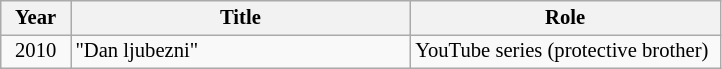<table class="wikitable" style="font-size:86%;">
<tr>
<th width="40">Year</th>
<th width="220">Title</th>
<th width="200">Role</th>
</tr>
<tr>
<td align=center>2010</td>
<td>"Dan ljubezni"</td>
<td>YouTube series (protective brother)</td>
</tr>
</table>
